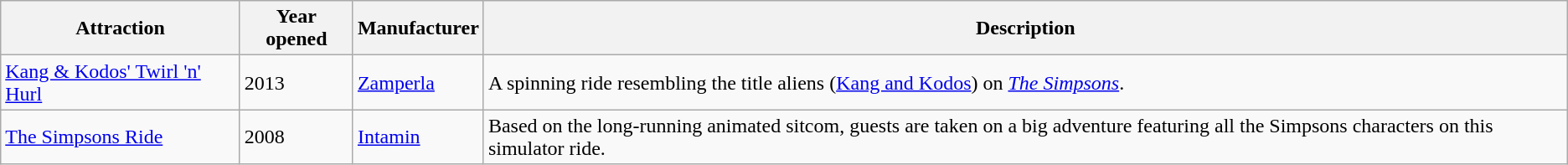<table class="wikitable sortable">
<tr>
<th>Attraction</th>
<th>Year opened</th>
<th>Manufacturer</th>
<th>Description</th>
</tr>
<tr>
<td><a href='#'>Kang & Kodos' Twirl 'n' Hurl</a></td>
<td>2013</td>
<td><a href='#'>Zamperla</a></td>
<td>A spinning ride resembling the title aliens (<a href='#'>Kang and Kodos</a>) on <em><a href='#'>The Simpsons</a></em>.</td>
</tr>
<tr>
<td><a href='#'>The Simpsons Ride</a></td>
<td>2008</td>
<td><a href='#'>Intamin</a></td>
<td>Based on the long-running animated sitcom, guests are taken on a big adventure featuring all the Simpsons characters on this simulator ride.</td>
</tr>
</table>
